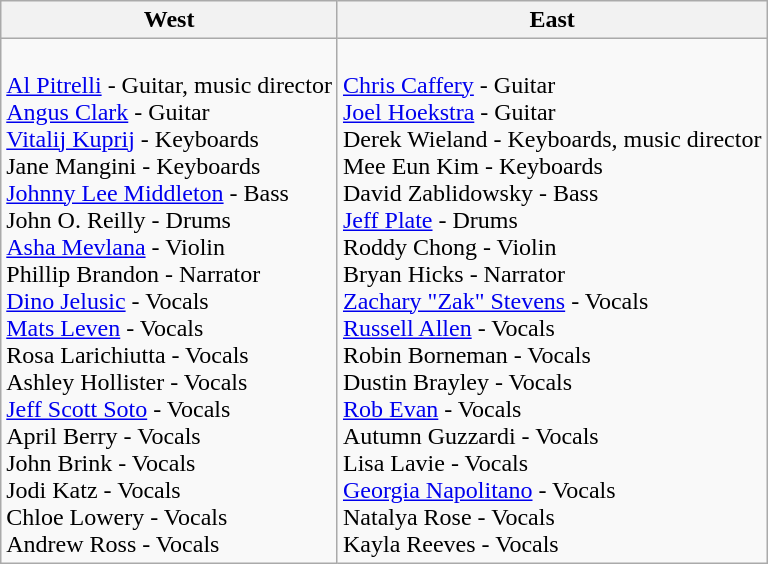<table class="wikitable">
<tr>
<th>West</th>
<th>East</th>
</tr>
<tr>
<td><br><a href='#'>Al Pitrelli</a> - Guitar, music director<br>
<a href='#'>Angus Clark</a> - Guitar<br>
<a href='#'>Vitalij Kuprij</a> - Keyboards<br>
Jane Mangini - Keyboards<br>
<a href='#'>Johnny Lee Middleton</a> - Bass<br>
John O. Reilly - Drums<br>
<a href='#'>Asha Mevlana</a> - Violin<br>
Phillip Brandon - Narrator<br>
<a href='#'>Dino Jelusic</a> - Vocals<br>
<a href='#'>Mats Leven</a> - Vocals<br>
Rosa Larichiutta - Vocals<br>
Ashley Hollister - Vocals<br>
<a href='#'>Jeff Scott Soto</a> - Vocals<br>
April Berry - Vocals<br>
John Brink - Vocals<br>
Jodi Katz - Vocals<br>
Chloe Lowery - Vocals<br>
Andrew Ross - Vocals<br></td>
<td><br><a href='#'>Chris Caffery</a> - Guitar<br>
<a href='#'>Joel Hoekstra</a> - Guitar<br>
Derek Wieland - Keyboards, music director<br>
Mee Eun Kim - Keyboards<br>
David Zablidowsky - Bass<br>
<a href='#'>Jeff Plate</a> - Drums<br>
Roddy Chong - Violin<br>
Bryan Hicks - Narrator<br>
<a href='#'>Zachary "Zak" Stevens</a> - Vocals<br>
<a href='#'>Russell Allen</a> - Vocals<br>
Robin Borneman - Vocals<br>
Dustin Brayley - Vocals<br>
<a href='#'>Rob Evan</a> - Vocals<br>
Autumn Guzzardi - Vocals<br>
Lisa Lavie - Vocals<br>
<a href='#'>Georgia Napolitano</a> - Vocals<br>
Natalya Rose - Vocals<br>
Kayla Reeves - Vocals<br></td>
</tr>
</table>
